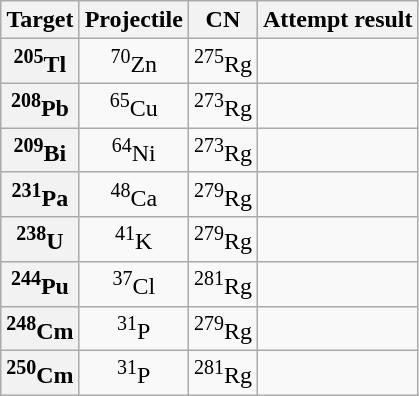<table class="wikitable" style="text-align:center">
<tr>
<th>Target</th>
<th>Projectile</th>
<th>CN</th>
<th>Attempt result</th>
</tr>
<tr>
<th><sup>205</sup>Tl</th>
<td><sup>70</sup>Zn</td>
<td><sup>275</sup>Rg</td>
<td></td>
</tr>
<tr>
<th><sup>208</sup>Pb</th>
<td><sup>65</sup>Cu</td>
<td><sup>273</sup>Rg</td>
<td></td>
</tr>
<tr>
<th><sup>209</sup>Bi</th>
<td><sup>64</sup>Ni</td>
<td><sup>273</sup>Rg</td>
<td></td>
</tr>
<tr>
<th><sup>231</sup>Pa</th>
<td><sup>48</sup>Ca</td>
<td><sup>279</sup>Rg</td>
<td></td>
</tr>
<tr>
<th><sup>238</sup>U</th>
<td><sup>41</sup>K</td>
<td><sup>279</sup>Rg</td>
<td></td>
</tr>
<tr>
<th><sup>244</sup>Pu</th>
<td><sup>37</sup>Cl</td>
<td><sup>281</sup>Rg</td>
<td></td>
</tr>
<tr>
<th><sup>248</sup>Cm</th>
<td><sup>31</sup>P</td>
<td><sup>279</sup>Rg</td>
<td></td>
</tr>
<tr>
<th><sup>250</sup>Cm</th>
<td><sup>31</sup>P</td>
<td><sup>281</sup>Rg</td>
<td></td>
</tr>
</table>
